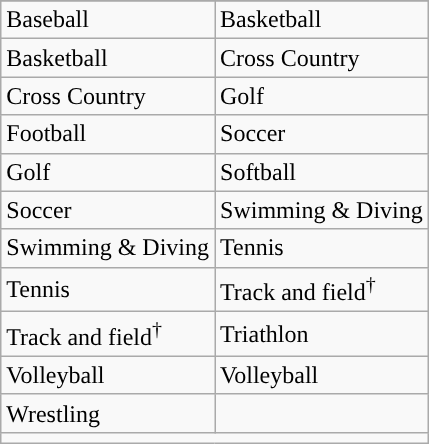<table class="wikitable" style=" ">
<tr>
</tr>
<tr>
<td>Baseball</td>
<td>Basketball</td>
</tr>
<tr>
<td>Basketball</td>
<td>Cross Country</td>
</tr>
<tr>
<td>Cross Country</td>
<td>Golf</td>
</tr>
<tr>
<td>Football</td>
<td>Soccer</td>
</tr>
<tr>
<td>Golf</td>
<td>Softball</td>
</tr>
<tr>
<td>Soccer</td>
<td>Swimming & Diving</td>
</tr>
<tr>
<td>Swimming & Diving</td>
<td>Tennis</td>
</tr>
<tr>
<td>Tennis</td>
<td>Track and field<sup>†</sup></td>
</tr>
<tr>
<td>Track and field<sup>†</sup></td>
<td>Triathlon</td>
</tr>
<tr>
<td>Volleyball</td>
<td>Volleyball</td>
</tr>
<tr>
<td>Wrestling</td>
<td></td>
</tr>
<tr>
<td colspan="2"></td>
</tr>
</table>
